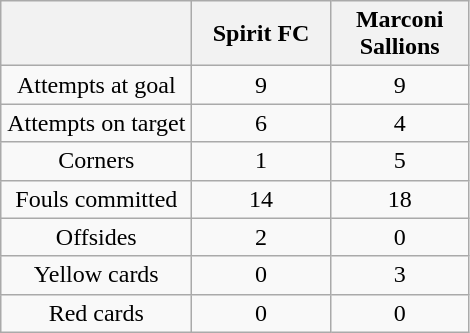<table class="wikitable" style="text-align: center">
<tr>
<th width=120></th>
<th width=85>Spirit FC</th>
<th width=85>Marconi Sallions</th>
</tr>
<tr>
<td>Attempts at goal</td>
<td>9</td>
<td>9</td>
</tr>
<tr>
<td>Attempts on target</td>
<td>6</td>
<td>4</td>
</tr>
<tr>
<td>Corners</td>
<td>1</td>
<td>5</td>
</tr>
<tr>
<td>Fouls committed</td>
<td>14</td>
<td>18</td>
</tr>
<tr>
<td>Offsides</td>
<td>2</td>
<td>0</td>
</tr>
<tr>
<td>Yellow cards</td>
<td>0</td>
<td>3</td>
</tr>
<tr>
<td>Red cards</td>
<td>0</td>
<td>0</td>
</tr>
</table>
